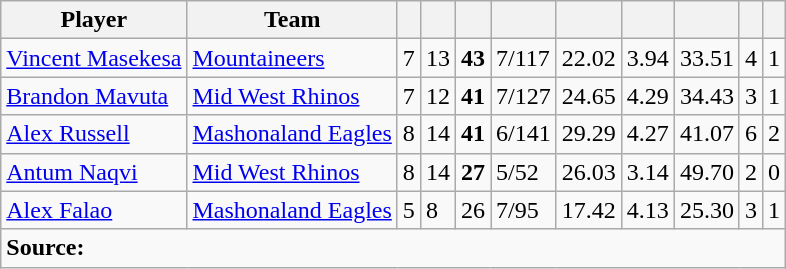<table class="wikitable sortable">
<tr>
<th class="unsortable">Player</th>
<th>Team</th>
<th></th>
<th></th>
<th></th>
<th></th>
<th></th>
<th></th>
<th></th>
<th></th>
<th></th>
</tr>
<tr>
<td><a href='#'>Vincent Masekesa</a></td>
<td><a href='#'>Mountaineers</a></td>
<td>7</td>
<td>13</td>
<td><strong>43</strong></td>
<td>7/117</td>
<td>22.02</td>
<td>3.94</td>
<td>33.51</td>
<td>4</td>
<td>1</td>
</tr>
<tr>
<td><a href='#'>Brandon Mavuta</a></td>
<td><a href='#'>Mid West Rhinos</a></td>
<td>7</td>
<td>12</td>
<td><strong>41</strong></td>
<td>7/127</td>
<td>24.65</td>
<td>4.29</td>
<td>34.43</td>
<td>3</td>
<td>1</td>
</tr>
<tr>
<td><a href='#'>Alex Russell</a></td>
<td><a href='#'>Mashonaland Eagles</a></td>
<td>8</td>
<td>14</td>
<td><strong>41</strong></td>
<td>6/141</td>
<td>29.29</td>
<td>4.27</td>
<td>41.07</td>
<td>6</td>
<td>2</td>
</tr>
<tr>
<td><a href='#'>Antum Naqvi</a></td>
<td><a href='#'>Mid West Rhinos</a></td>
<td>8</td>
<td>14</td>
<td><strong>27</strong></td>
<td>5/52</td>
<td>26.03</td>
<td>3.14</td>
<td>49.70</td>
<td>2</td>
<td>0</td>
</tr>
<tr>
<td><a href='#'>Alex Falao</a></td>
<td><a href='#'>Mashonaland Eagles</a></td>
<td>5</td>
<td>8</td>
<td>26</td>
<td>7/95</td>
<td>17.42</td>
<td>4.13</td>
<td>25.30</td>
<td>3</td>
<td>1</td>
</tr>
<tr class="sortbottom">
<td colspan="14"><strong>Source:</strong> </td>
</tr>
</table>
